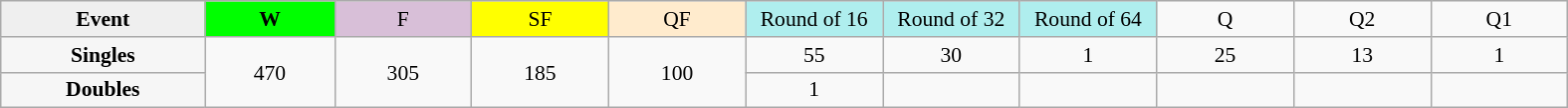<table class=wikitable style=font-size:90%;text-align:center>
<tr>
<td style="width:130px; background:#efefef;"><strong>Event</strong></td>
<td style="width:80px; background:lime;"><strong>W</strong></td>
<td style="width:85px; background:thistle;">F</td>
<td style="width:85px; background:#ff0;">SF</td>
<td style="width:85px; background:#ffebcd;">QF</td>
<td style="width:85px; background:#afeeee;">Round of 16</td>
<td style="width:85px; background:#afeeee;">Round of 32</td>
<td style="width:85px; background:#afeeee;">Round of 64</td>
<td width=85>Q</td>
<td width=85>Q2</td>
<td width=85>Q1</td>
</tr>
<tr>
<th style="background:#f6f6f6;">Singles</th>
<td rowspan=2>470</td>
<td rowspan=2>305</td>
<td rowspan=2>185</td>
<td rowspan=2>100</td>
<td>55</td>
<td>30</td>
<td>1</td>
<td>25</td>
<td>13</td>
<td>1</td>
</tr>
<tr>
<th style="background:#f6f6f6;">Doubles</th>
<td>1</td>
<td></td>
<td></td>
<td></td>
<td></td>
<td></td>
</tr>
</table>
